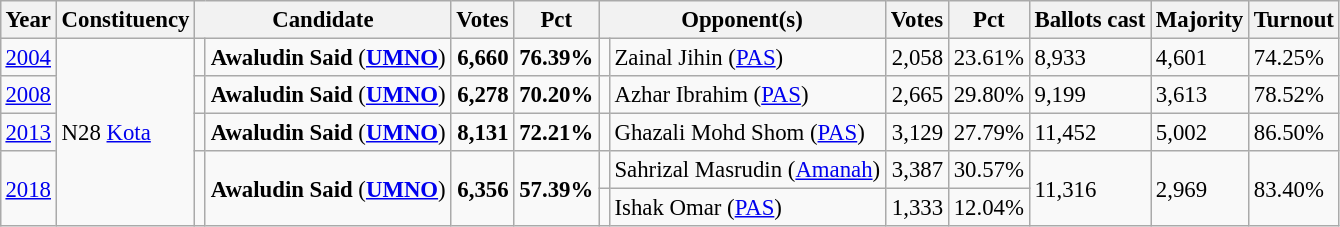<table class="wikitable" style="margin:0.5em ; font-size:95%">
<tr>
<th>Year</th>
<th>Constituency</th>
<th colspan=2>Candidate</th>
<th>Votes</th>
<th>Pct</th>
<th colspan=2>Opponent(s)</th>
<th>Votes</th>
<th>Pct</th>
<th>Ballots cast</th>
<th>Majority</th>
<th>Turnout</th>
</tr>
<tr>
<td><a href='#'>2004</a></td>
<td rowspan=5>N28 <a href='#'>Kota</a></td>
<td></td>
<td><strong>Awaludin Said</strong> (<a href='#'><strong>UMNO</strong></a>)</td>
<td align="right"><strong>6,660</strong></td>
<td><strong>76.39%</strong></td>
<td></td>
<td>Zainal Jihin (<a href='#'>PAS</a>)</td>
<td align="right">2,058</td>
<td>23.61%</td>
<td>8,933</td>
<td>4,601</td>
<td>74.25%</td>
</tr>
<tr>
<td><a href='#'>2008</a></td>
<td></td>
<td><strong>Awaludin Said</strong> (<a href='#'><strong>UMNO</strong></a>)</td>
<td align="right"><strong>6,278</strong></td>
<td><strong>70.20%</strong></td>
<td></td>
<td>Azhar Ibrahim (<a href='#'>PAS</a>)</td>
<td align="right">2,665</td>
<td>29.80%</td>
<td>9,199</td>
<td>3,613</td>
<td>78.52%</td>
</tr>
<tr>
<td><a href='#'>2013</a></td>
<td></td>
<td><strong>Awaludin Said</strong> (<a href='#'><strong>UMNO</strong></a>)</td>
<td align="right"><strong>8,131</strong></td>
<td><strong>72.21%</strong></td>
<td></td>
<td>Ghazali Mohd Shom (<a href='#'>PAS</a>)</td>
<td align="right">3,129</td>
<td>27.79%</td>
<td>11,452</td>
<td>5,002</td>
<td>86.50%</td>
</tr>
<tr>
<td rowspan=2><a href='#'>2018</a></td>
<td rowspan=2 ></td>
<td rowspan=2><strong>Awaludin Said</strong> (<a href='#'><strong>UMNO</strong></a>)</td>
<td rowspan=2 align="right"><strong>6,356</strong></td>
<td rowspan=2><strong>57.39%</strong></td>
<td></td>
<td>Sahrizal Masrudin (<a href='#'>Amanah</a>)</td>
<td align="right">3,387</td>
<td>30.57%</td>
<td rowspan=2>11,316</td>
<td rowspan=2>2,969</td>
<td rowspan=2>83.40%</td>
</tr>
<tr>
<td></td>
<td>Ishak Omar (<a href='#'>PAS</a>)</td>
<td align="right">1,333</td>
<td>12.04%</td>
</tr>
</table>
